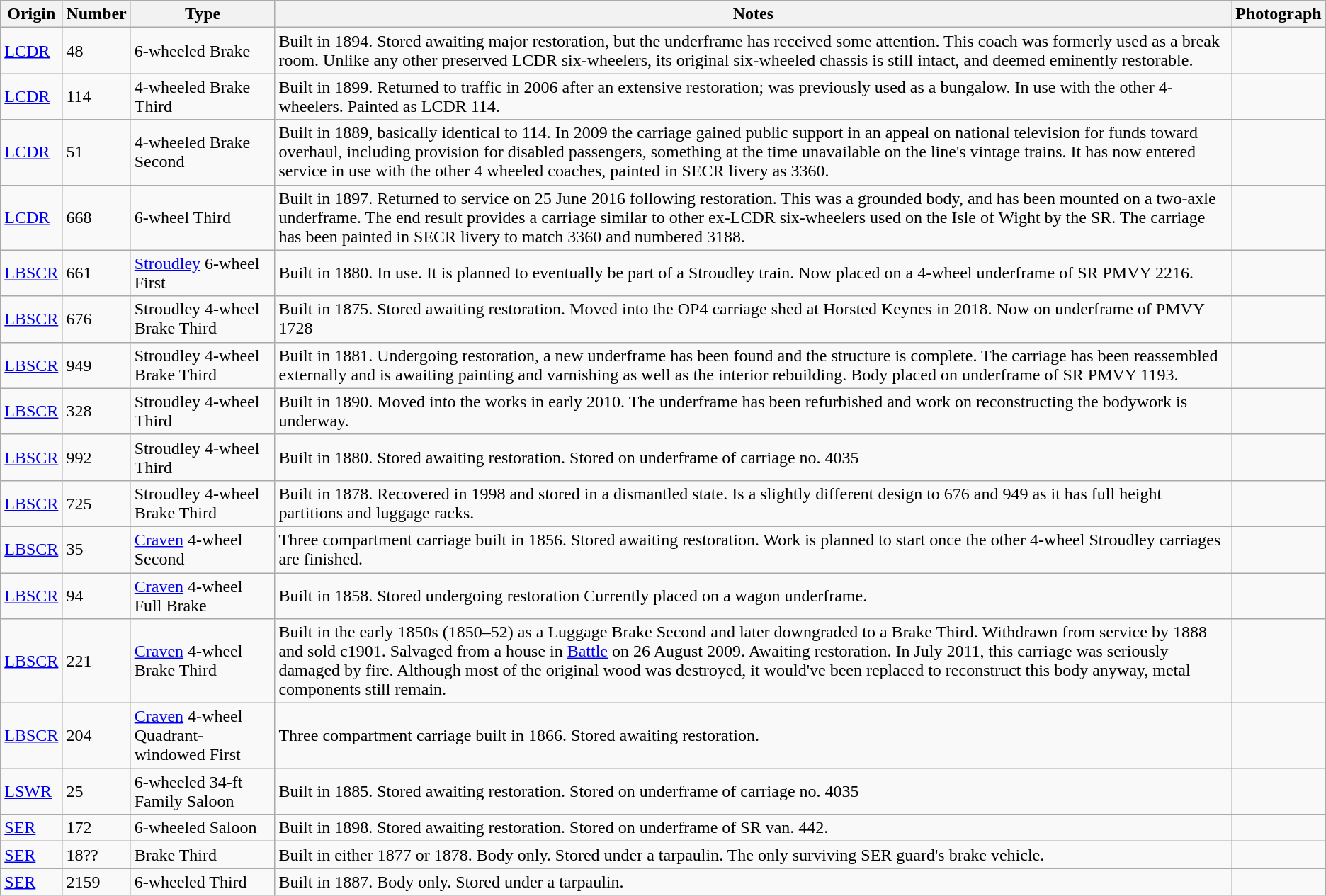<table class="wikitable">
<tr>
<th>Origin</th>
<th>Number</th>
<th>Type</th>
<th>Notes</th>
<th>Photograph</th>
</tr>
<tr>
<td><a href='#'>LCDR</a></td>
<td>48</td>
<td>6-wheeled Brake</td>
<td>Built in 1894. Stored awaiting major restoration, but the underframe has received some attention. This coach was formerly used as a break room. Unlike any other preserved LCDR six-wheelers, its original six-wheeled chassis is still intact, and deemed eminently restorable.</td>
<td></td>
</tr>
<tr>
<td><a href='#'>LCDR</a></td>
<td>114</td>
<td>4-wheeled Brake Third</td>
<td>Built in 1899. Returned to traffic in 2006 after an extensive restoration; was previously used as a bungalow. In use with the other 4-wheelers. Painted as LCDR 114.</td>
<td></td>
</tr>
<tr>
<td><a href='#'>LCDR</a></td>
<td>51</td>
<td>4-wheeled Brake Second</td>
<td>Built in 1889, basically identical to 114. In 2009 the carriage gained public support in an appeal on national television for funds toward overhaul, including provision for disabled passengers, something at the time unavailable on the line's vintage trains. It has now entered service in use with the other 4 wheeled coaches, painted in SECR livery as 3360.</td>
<td></td>
</tr>
<tr>
<td><a href='#'>LCDR</a></td>
<td>668</td>
<td>6-wheel Third</td>
<td>Built in 1897. Returned to service on 25 June 2016 following restoration. This was a grounded body, and has been mounted on a two-axle underframe. The end result provides a carriage similar to other ex-LCDR six-wheelers used on the Isle of Wight by the SR. The carriage has been painted in SECR livery to match 3360 and numbered 3188.</td>
<td></td>
</tr>
<tr>
<td><a href='#'>LBSCR</a></td>
<td>661</td>
<td><a href='#'>Stroudley</a> 6-wheel First</td>
<td>Built in 1880. In use. It is planned to eventually be part of a Stroudley train. Now placed on a 4-wheel underframe of SR PMVY 2216.</td>
<td></td>
</tr>
<tr>
<td><a href='#'>LBSCR</a></td>
<td>676</td>
<td>Stroudley 4-wheel Brake Third</td>
<td>Built in 1875. Stored awaiting restoration. Moved into the OP4 carriage shed at Horsted Keynes in 2018. Now on underframe of PMVY 1728 </td>
<td></td>
</tr>
<tr>
<td><a href='#'>LBSCR</a></td>
<td>949</td>
<td>Stroudley 4-wheel Brake Third</td>
<td>Built in 1881. Undergoing restoration, a new underframe has been found and the structure is complete. The carriage has been reassembled externally and is awaiting painting and varnishing as well as the interior rebuilding. Body placed on underframe of SR PMVY 1193.</td>
<td></td>
</tr>
<tr>
<td><a href='#'>LBSCR</a></td>
<td>328</td>
<td>Stroudley 4-wheel Third</td>
<td>Built in 1890. Moved into the works in early 2010. The underframe has been refurbished and work on reconstructing the bodywork is underway.</td>
<td></td>
</tr>
<tr>
<td><a href='#'>LBSCR</a></td>
<td>992</td>
<td>Stroudley 4-wheel Third</td>
<td>Built in 1880. Stored awaiting restoration. Stored on underframe of carriage no. 4035 </td>
<td></td>
</tr>
<tr>
<td><a href='#'>LBSCR</a></td>
<td>725</td>
<td>Stroudley 4-wheel Brake Third</td>
<td>Built in 1878. Recovered in 1998 and stored in a dismantled state. Is a slightly different design to 676 and 949 as it has full height partitions and luggage racks.</td>
<td></td>
</tr>
<tr>
<td><a href='#'>LBSCR</a></td>
<td>35</td>
<td><a href='#'>Craven</a> 4-wheel Second</td>
<td>Three compartment carriage built in 1856. Stored awaiting restoration. Work is planned to start once the other 4-wheel Stroudley carriages are finished.</td>
<td></td>
</tr>
<tr>
<td><a href='#'>LBSCR</a></td>
<td>94</td>
<td><a href='#'>Craven</a> 4-wheel Full Brake</td>
<td>Built in 1858. Stored undergoing restoration  Currently placed on a wagon underframe.</td>
<td></td>
</tr>
<tr>
<td><a href='#'>LBSCR</a></td>
<td>221</td>
<td><a href='#'>Craven</a> 4-wheel Brake Third</td>
<td>Built in the early 1850s (1850–52) as a Luggage Brake Second and later downgraded to a Brake Third. Withdrawn from service by 1888 and sold c1901. Salvaged from a house in <a href='#'>Battle</a> on 26 August 2009. Awaiting restoration. In July 2011, this carriage was seriously damaged by fire. Although most of the original wood was destroyed, it would've been replaced to reconstruct this body anyway, metal components still remain.</td>
<td></td>
</tr>
<tr>
<td><a href='#'>LBSCR</a></td>
<td>204</td>
<td><a href='#'>Craven</a> 4-wheel Quadrant-windowed First</td>
<td>Three compartment carriage built in 1866. Stored awaiting restoration.</td>
<td></td>
</tr>
<tr>
<td><a href='#'>LSWR</a></td>
<td>25</td>
<td>6-wheeled 34-ft Family Saloon</td>
<td>Built in 1885. Stored awaiting restoration. Stored on underframe of carriage no. 4035</td>
<td></td>
</tr>
<tr>
<td><a href='#'>SER</a></td>
<td>172</td>
<td>6-wheeled Saloon</td>
<td>Built in 1898. Stored awaiting restoration. Stored on underframe of SR van. 442.</td>
<td></td>
</tr>
<tr>
<td><a href='#'>SER</a></td>
<td>18??</td>
<td>Brake Third</td>
<td>Built in either 1877 or 1878. Body only. Stored under a tarpaulin. The only surviving SER guard's brake vehicle.</td>
<td></td>
</tr>
<tr>
<td><a href='#'>SER</a></td>
<td>2159</td>
<td>6-wheeled Third</td>
<td>Built in 1887. Body only. Stored under a tarpaulin.</td>
<td></td>
</tr>
</table>
